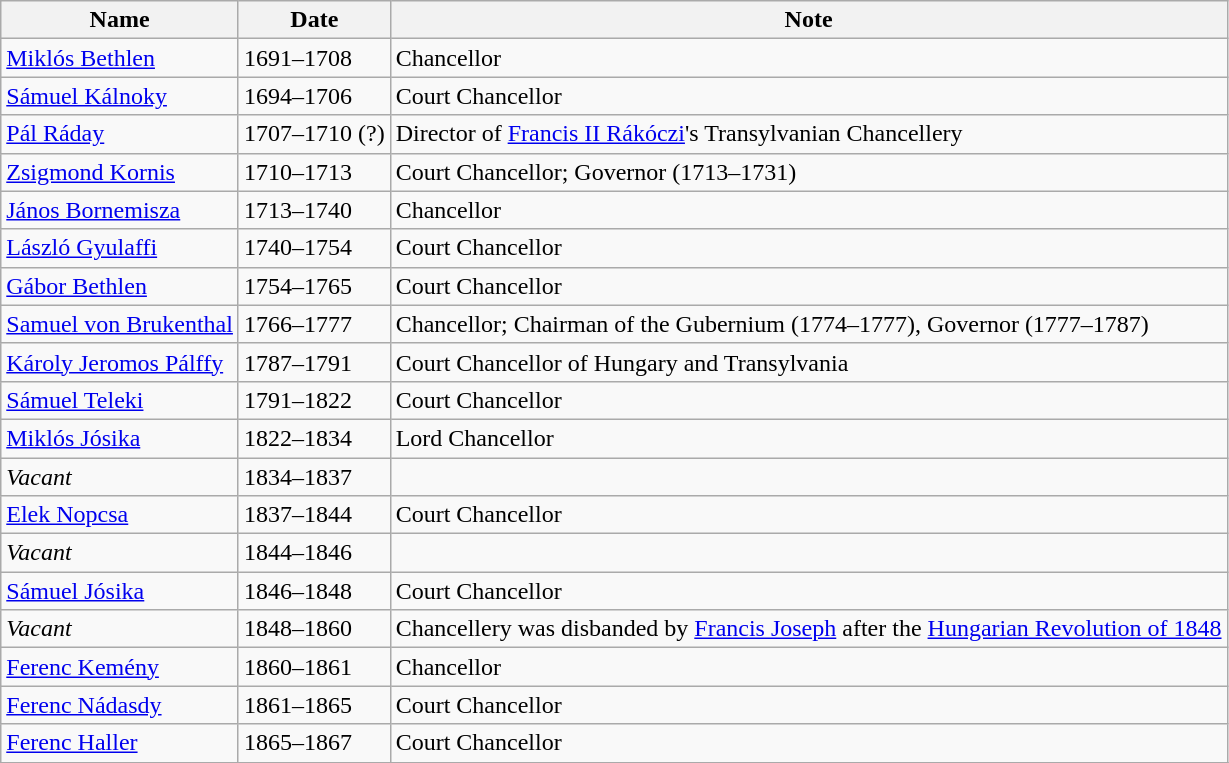<table class="wikitable">
<tr>
<th>Name</th>
<th>Date</th>
<th>Note</th>
</tr>
<tr>
<td><a href='#'>Miklós Bethlen</a></td>
<td>1691–1708</td>
<td>Chancellor</td>
</tr>
<tr>
<td><a href='#'>Sámuel Kálnoky</a></td>
<td>1694–1706</td>
<td>Court Chancellor</td>
</tr>
<tr>
<td><a href='#'>Pál Ráday</a></td>
<td>1707–1710 (?)</td>
<td>Director of <a href='#'>Francis II Rákóczi</a>'s Transylvanian Chancellery</td>
</tr>
<tr>
<td><a href='#'>Zsigmond Kornis</a></td>
<td>1710–1713</td>
<td>Court Chancellor; Governor (1713–1731)</td>
</tr>
<tr>
<td><a href='#'>János Bornemisza</a></td>
<td>1713–1740</td>
<td>Chancellor</td>
</tr>
<tr>
<td><a href='#'>László Gyulaffi</a></td>
<td>1740–1754</td>
<td>Court Chancellor</td>
</tr>
<tr>
<td><a href='#'>Gábor Bethlen</a></td>
<td>1754–1765</td>
<td>Court Chancellor</td>
</tr>
<tr>
<td><a href='#'>Samuel von Brukenthal</a></td>
<td>1766–1777</td>
<td>Chancellor; Chairman of the Gubernium (1774–1777), Governor (1777–1787)</td>
</tr>
<tr>
<td><a href='#'>Károly Jeromos Pálffy</a></td>
<td>1787–1791</td>
<td>Court Chancellor of Hungary and Transylvania</td>
</tr>
<tr>
<td><a href='#'>Sámuel Teleki</a></td>
<td>1791–1822</td>
<td>Court Chancellor</td>
</tr>
<tr>
<td><a href='#'>Miklós Jósika</a></td>
<td>1822–1834</td>
<td>Lord Chancellor</td>
</tr>
<tr>
<td><em>Vacant</em></td>
<td>1834–1837</td>
<td></td>
</tr>
<tr>
<td><a href='#'>Elek Nopcsa</a></td>
<td>1837–1844</td>
<td>Court Chancellor</td>
</tr>
<tr>
<td><em>Vacant</em></td>
<td>1844–1846</td>
<td></td>
</tr>
<tr>
<td><a href='#'>Sámuel Jósika</a></td>
<td>1846–1848</td>
<td>Court Chancellor</td>
</tr>
<tr>
<td><em>Vacant</em></td>
<td>1848–1860</td>
<td>Chancellery was disbanded by <a href='#'>Francis Joseph</a> after the <a href='#'>Hungarian Revolution of 1848</a></td>
</tr>
<tr>
<td><a href='#'>Ferenc Kemény</a></td>
<td>1860–1861</td>
<td>Chancellor</td>
</tr>
<tr>
<td><a href='#'>Ferenc Nádasdy</a></td>
<td>1861–1865</td>
<td>Court Chancellor</td>
</tr>
<tr>
<td><a href='#'>Ferenc Haller</a></td>
<td>1865–1867</td>
<td>Court Chancellor</td>
</tr>
<tr>
</tr>
</table>
